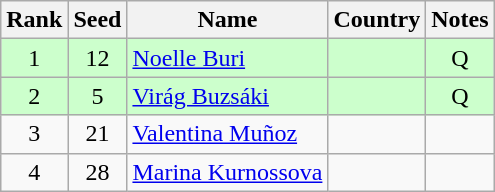<table class="wikitable" style="text-align:center;">
<tr>
<th>Rank</th>
<th>Seed</th>
<th>Name</th>
<th>Country</th>
<th>Notes</th>
</tr>
<tr bgcolor=ccffcc>
<td>1</td>
<td>12</td>
<td align=left><a href='#'>Noelle Buri</a></td>
<td align=left></td>
<td>Q</td>
</tr>
<tr bgcolor=ccffcc>
<td>2</td>
<td>5</td>
<td align=left><a href='#'>Virág Buzsáki</a></td>
<td align=left></td>
<td>Q</td>
</tr>
<tr>
<td>3</td>
<td>21</td>
<td align=left><a href='#'>Valentina Muñoz</a></td>
<td align=left></td>
<td></td>
</tr>
<tr>
<td>4</td>
<td>28</td>
<td align=left><a href='#'>Marina Kurnossova</a></td>
<td align=left></td>
<td></td>
</tr>
</table>
